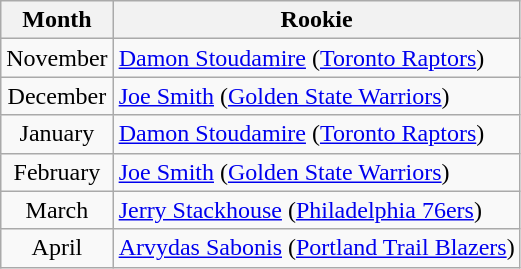<table class="wikitable">
<tr>
<th>Month</th>
<th>Rookie</th>
</tr>
<tr>
<td align=center>November</td>
<td><a href='#'>Damon Stoudamire</a> (<a href='#'>Toronto Raptors</a>)</td>
</tr>
<tr>
<td align=center>December</td>
<td><a href='#'>Joe Smith</a> (<a href='#'>Golden State Warriors</a>)</td>
</tr>
<tr>
<td align=center>January</td>
<td><a href='#'>Damon Stoudamire</a> (<a href='#'>Toronto Raptors</a>)</td>
</tr>
<tr>
<td align=center>February</td>
<td><a href='#'>Joe Smith</a> (<a href='#'>Golden State Warriors</a>)</td>
</tr>
<tr>
<td align=center>March</td>
<td><a href='#'>Jerry Stackhouse</a> (<a href='#'>Philadelphia 76ers</a>)</td>
</tr>
<tr>
<td align=center>April</td>
<td><a href='#'>Arvydas Sabonis</a> (<a href='#'>Portland Trail Blazers</a>)</td>
</tr>
</table>
